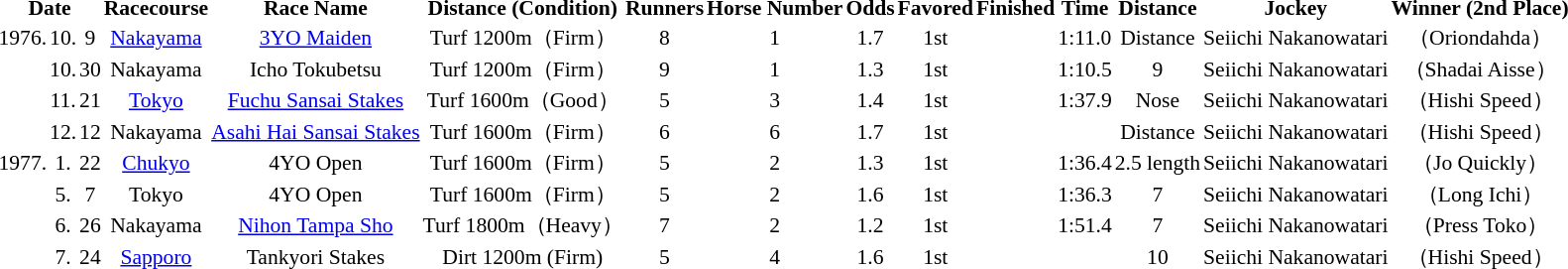<table style="font-size: 90%; text-align: center; border-collapse: collapse;; white-space:nowrap">
<tr>
<th colspan="3">Date</th>
<th>Racecourse</th>
<th>Race Name</th>
<th>Distance (Condition)</th>
<th>Runners</th>
<th>Horse Number</th>
<th>Odds</th>
<th>Favored</th>
<th>Finished</th>
<th>Time</th>
<th>Distance</th>
<th>Jockey</th>
<th>Winner (2nd Place)</th>
</tr>
<tr>
<td>1976.</td>
<td>10.</td>
<td>9</td>
<td><a href='#'>Nakayama</a></td>
<td><a href='#'>3YO Maiden</a></td>
<td>Turf 1200m（Firm）</td>
<td>8</td>
<td>1</td>
<td>1.7</td>
<td>1st</td>
<td></td>
<td>1:11.0</td>
<td>Distance</td>
<td>Seiichi Nakanowatari</td>
<td>（Oriondahda）</td>
</tr>
<tr>
<td></td>
<td>10.</td>
<td>30</td>
<td>Nakayama</td>
<td>Icho Tokubetsu</td>
<td>Turf 1200m（Firm）</td>
<td>9</td>
<td>1</td>
<td>1.3</td>
<td>1st</td>
<td></td>
<td>1:10.5</td>
<td>9</td>
<td>Seiichi Nakanowatari</td>
<td>（Shadai Aisse）</td>
</tr>
<tr>
<td></td>
<td>11.</td>
<td>21</td>
<td><a href='#'>Tokyo</a></td>
<td><a href='#'>Fuchu Sansai Stakes</a></td>
<td>Turf 1600m（Good）</td>
<td>5</td>
<td>3</td>
<td>1.4</td>
<td>1st</td>
<td></td>
<td>1:37.9</td>
<td>Nose</td>
<td>Seiichi Nakanowatari</td>
<td>（Hishi Speed）</td>
</tr>
<tr>
<td></td>
<td>12.</td>
<td>12</td>
<td>Nakayama</td>
<td><a href='#'>Asahi Hai Sansai Stakes</a></td>
<td>Turf 1600m（Firm）</td>
<td>6</td>
<td>6</td>
<td>1.7</td>
<td>1st</td>
<td></td>
<td></td>
<td>Distance</td>
<td>Seiichi Nakanowatari</td>
<td>（Hishi Speed）</td>
</tr>
<tr>
<td>1977.</td>
<td>1.</td>
<td>22</td>
<td><a href='#'>Chukyo</a></td>
<td>4YO Open</td>
<td>Turf 1600m（Firm）</td>
<td>5</td>
<td>2</td>
<td>1.3</td>
<td>1st</td>
<td></td>
<td>1:36.4</td>
<td>2.5 length</td>
<td>Seiichi Nakanowatari</td>
<td>（Jo Quickly）</td>
</tr>
<tr>
<td></td>
<td>5.</td>
<td>7</td>
<td>Tokyo</td>
<td>4YO Open</td>
<td>Turf 1600m（Firm）</td>
<td>5</td>
<td>2</td>
<td>1.6</td>
<td>1st</td>
<td></td>
<td>1:36.3</td>
<td>7</td>
<td>Seiichi Nakanowatari</td>
<td>（Long Ichi）</td>
</tr>
<tr>
<td></td>
<td>6.</td>
<td>26</td>
<td>Nakayama</td>
<td><a href='#'>Nihon Tampa Sho</a></td>
<td>Turf 1800m（Heavy）</td>
<td>7</td>
<td>2</td>
<td>1.2</td>
<td>1st</td>
<td></td>
<td>1:51.4</td>
<td>7</td>
<td>Seiichi Nakanowatari</td>
<td>（Press Toko）</td>
</tr>
<tr>
<td></td>
<td>7.</td>
<td>24</td>
<td><a href='#'>Sapporo</a></td>
<td>Tankyori Stakes</td>
<td>Dirt 1200m (Firm)</td>
<td>5</td>
<td>4</td>
<td>1.6</td>
<td>1st</td>
<td></td>
<td></td>
<td>10</td>
<td>Seiichi Nakanowatari</td>
<td>（Hishi Speed）</td>
</tr>
</table>
